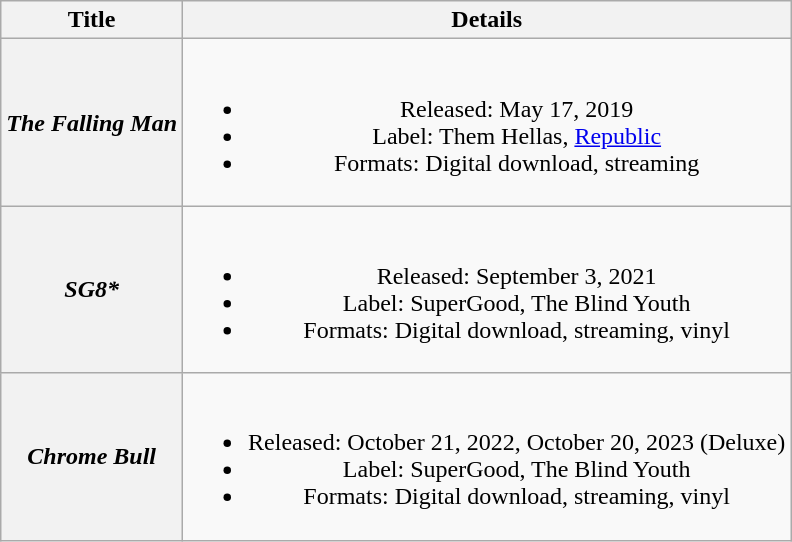<table class="wikitable plainrowheaders" style="text-align:center;">
<tr>
<th>Title</th>
<th>Details</th>
</tr>
<tr>
<th scope="row"><em>The Falling Man</em></th>
<td><br><ul><li>Released: May 17, 2019</li><li>Label: Them Hellas, <a href='#'>Republic</a></li><li>Formats: Digital download, streaming</li></ul></td>
</tr>
<tr>
<th scope="row"><em>SG8*</em></th>
<td><br><ul><li>Released: September 3, 2021</li><li>Label: SuperGood, The Blind Youth</li><li>Formats: Digital download, streaming, vinyl</li></ul></td>
</tr>
<tr>
<th scope="row"><em>Chrome Bull</em></th>
<td><br><ul><li>Released: October 21, 2022, October 20, 2023 (Deluxe)</li><li>Label: SuperGood, The Blind Youth</li><li>Formats: Digital download, streaming, vinyl</li></ul></td>
</tr>
</table>
